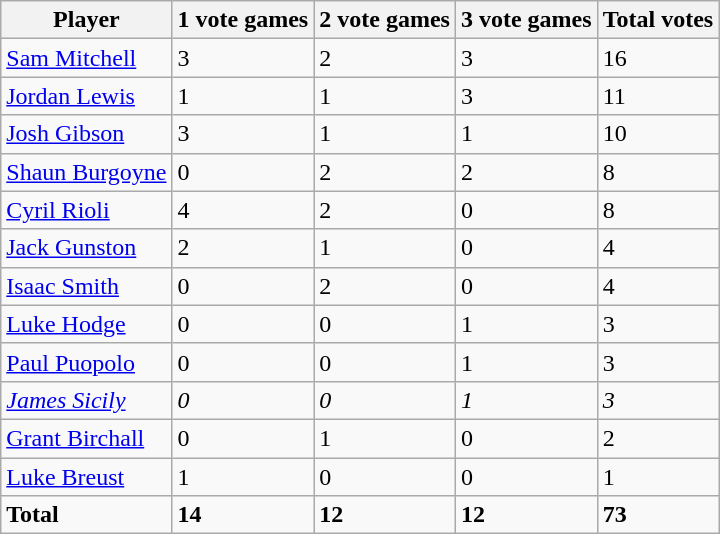<table class="wikitable">
<tr>
<th>Player</th>
<th>1 vote games</th>
<th>2 vote games</th>
<th>3 vote games</th>
<th>Total votes</th>
</tr>
<tr>
<td><a href='#'>Sam Mitchell</a></td>
<td>3</td>
<td>2</td>
<td>3</td>
<td>16</td>
</tr>
<tr>
<td><a href='#'>Jordan Lewis</a></td>
<td>1</td>
<td>1</td>
<td>3</td>
<td>11</td>
</tr>
<tr>
<td><a href='#'>Josh Gibson</a></td>
<td>3</td>
<td>1</td>
<td>1</td>
<td>10</td>
</tr>
<tr>
<td><a href='#'>Shaun Burgoyne</a></td>
<td>0</td>
<td>2</td>
<td>2</td>
<td>8</td>
</tr>
<tr>
<td><a href='#'>Cyril Rioli</a></td>
<td>4</td>
<td>2</td>
<td>0</td>
<td>8</td>
</tr>
<tr>
<td><a href='#'>Jack Gunston</a></td>
<td>2</td>
<td>1</td>
<td>0</td>
<td>4</td>
</tr>
<tr>
<td><a href='#'>Isaac Smith</a></td>
<td>0</td>
<td>2</td>
<td>0</td>
<td>4</td>
</tr>
<tr>
<td><a href='#'>Luke Hodge</a></td>
<td>0</td>
<td>0</td>
<td>1</td>
<td>3</td>
</tr>
<tr>
<td><a href='#'>Paul Puopolo</a></td>
<td>0</td>
<td>0</td>
<td>1</td>
<td>3</td>
</tr>
<tr>
<td><em><a href='#'>James Sicily</a></em></td>
<td><em>0</em></td>
<td><em>0</em></td>
<td><em>1</em></td>
<td><em>3</em></td>
</tr>
<tr>
<td><a href='#'>Grant Birchall</a></td>
<td>0</td>
<td>1</td>
<td>0</td>
<td>2</td>
</tr>
<tr>
<td><a href='#'>Luke Breust</a></td>
<td>1</td>
<td>0</td>
<td>0</td>
<td>1</td>
</tr>
<tr>
<td><strong>Total</strong></td>
<td><strong>14</strong></td>
<td><strong>12</strong></td>
<td><strong>12</strong></td>
<td><strong>73</strong></td>
</tr>
</table>
